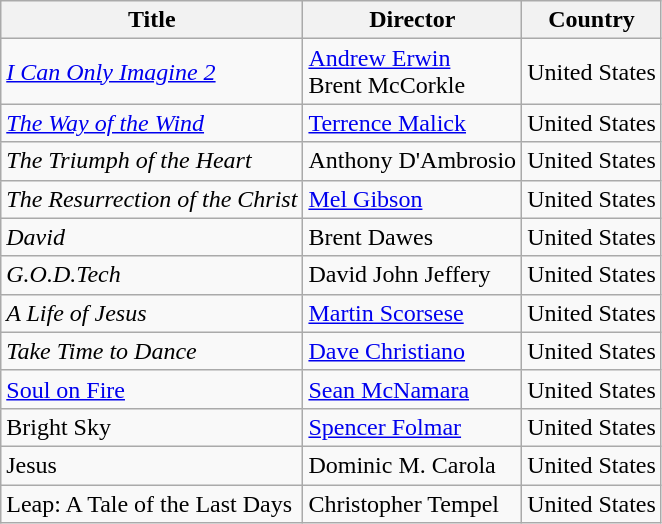<table class="wikitable sortable">
<tr>
<th>Title</th>
<th>Director</th>
<th>Country</th>
</tr>
<tr>
<td><em><a href='#'>I Can Only Imagine 2</a></em></td>
<td><a href='#'>Andrew Erwin</a><br>Brent McCorkle</td>
<td>United States</td>
</tr>
<tr>
<td><em><a href='#'>The Way of the Wind</a></em></td>
<td><a href='#'>Terrence Malick</a></td>
<td>United States</td>
</tr>
<tr>
<td><em>The Triumph of the Heart</em></td>
<td>Anthony D'Ambrosio</td>
<td>United States</td>
</tr>
<tr>
<td><em>The Resurrection of the Christ</em></td>
<td><a href='#'>Mel Gibson</a></td>
<td>United States</td>
</tr>
<tr>
<td><em>David</em></td>
<td>Brent Dawes</td>
<td>United States</td>
</tr>
<tr>
<td><em>G.O.D.Tech</em></td>
<td>David John Jeffery</td>
<td>United States</td>
</tr>
<tr>
<td><em>A Life of Jesus</em></td>
<td><a href='#'>Martin Scorsese</a></td>
<td>United States</td>
</tr>
<tr>
<td><em>Take Time to Dance</td>
<td><a href='#'>Dave Christiano</a></td>
<td>United States</td>
</tr>
<tr>
<td></em><a href='#'>Soul on Fire</a><em></td>
<td><a href='#'>Sean McNamara</a></td>
<td>United States</td>
</tr>
<tr>
<td></em>Bright Sky<em></td>
<td><a href='#'>Spencer Folmar</a></td>
<td>United States</td>
</tr>
<tr>
<td></em>Jesus<em></td>
<td>Dominic M. Carola</td>
<td>United States</td>
</tr>
<tr>
<td></em>Leap: A Tale of the Last Days<em></td>
<td>Christopher Tempel</td>
<td>United States</td>
</tr>
</table>
